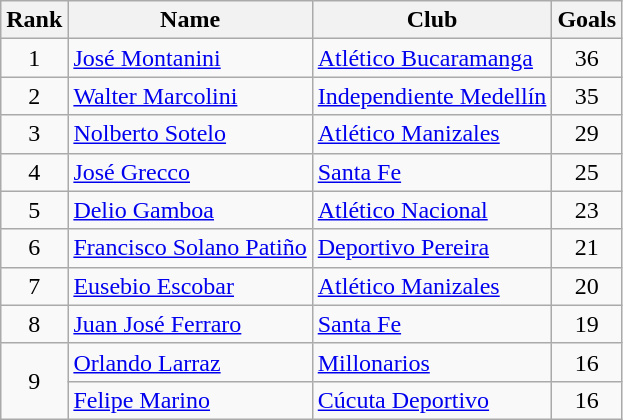<table class="wikitable" border="1">
<tr>
<th>Rank</th>
<th>Name</th>
<th>Club</th>
<th>Goals</th>
</tr>
<tr>
<td align=center>1</td>
<td> <a href='#'>José Montanini</a></td>
<td><a href='#'>Atlético Bucaramanga</a></td>
<td align=center>36</td>
</tr>
<tr>
<td align=center>2</td>
<td> <a href='#'>Walter Marcolini</a></td>
<td><a href='#'>Independiente Medellín</a></td>
<td align=center>35</td>
</tr>
<tr>
<td align=center>3</td>
<td> <a href='#'>Nolberto Sotelo</a></td>
<td><a href='#'>Atlético Manizales</a></td>
<td align=center>29</td>
</tr>
<tr>
<td align=center>4</td>
<td> <a href='#'>José Grecco</a></td>
<td><a href='#'>Santa Fe</a></td>
<td align=center>25</td>
</tr>
<tr>
<td align=center>5</td>
<td> <a href='#'>Delio Gamboa</a></td>
<td><a href='#'>Atlético Nacional</a></td>
<td align=center>23</td>
</tr>
<tr>
<td align=center>6</td>
<td> <a href='#'>Francisco Solano Patiño</a></td>
<td><a href='#'>Deportivo Pereira</a></td>
<td align=center>21</td>
</tr>
<tr>
<td align=center>7</td>
<td> <a href='#'>Eusebio Escobar</a></td>
<td><a href='#'>Atlético Manizales</a></td>
<td align=center>20</td>
</tr>
<tr>
<td align=center>8</td>
<td> <a href='#'>Juan José Ferraro</a></td>
<td><a href='#'>Santa Fe</a></td>
<td align=center>19</td>
</tr>
<tr>
<td rowspan=2 align=center>9</td>
<td> <a href='#'>Orlando Larraz</a></td>
<td><a href='#'>Millonarios</a></td>
<td align=center>16</td>
</tr>
<tr>
<td> <a href='#'>Felipe Marino</a></td>
<td><a href='#'>Cúcuta Deportivo</a></td>
<td align=center>16</td>
</tr>
</table>
